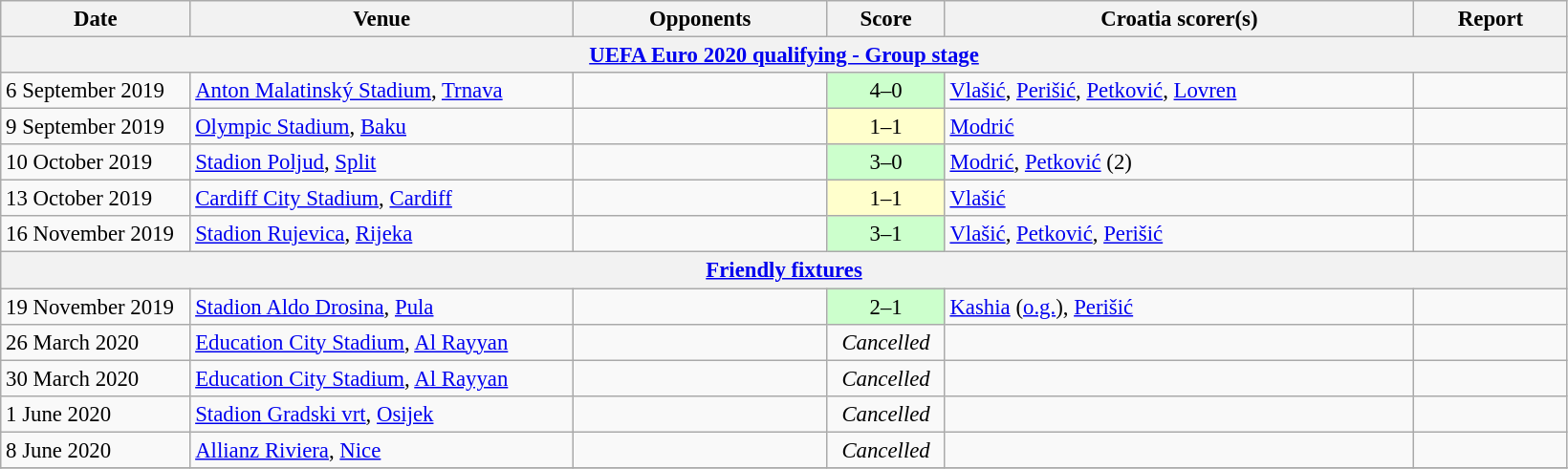<table class="wikitable" style="font-size:95%;">
<tr>
<th width=125>Date</th>
<th width=260>Venue</th>
<th width=170>Opponents</th>
<th width= 75>Score</th>
<th width=320>Croatia scorer(s)</th>
<th width=100>Report</th>
</tr>
<tr>
<th colspan=7><a href='#'>UEFA Euro 2020 qualifying - Group stage</a></th>
</tr>
<tr>
<td>6 September 2019</td>
<td><a href='#'>Anton Malatinský Stadium</a>, <a href='#'>Trnava</a></td>
<td></td>
<td align=center bgcolor=#CCFFCC>4–0</td>
<td><a href='#'>Vlašić</a>, <a href='#'>Perišić</a>, <a href='#'>Petković</a>, <a href='#'>Lovren</a></td>
<td></td>
</tr>
<tr>
<td>9 September 2019</td>
<td><a href='#'>Olympic Stadium</a>, <a href='#'>Baku</a></td>
<td></td>
<td align=center bgcolor=#FFFFCC>1–1</td>
<td><a href='#'>Modrić</a></td>
<td></td>
</tr>
<tr>
<td>10 October 2019</td>
<td><a href='#'>Stadion Poljud</a>, <a href='#'>Split</a></td>
<td></td>
<td align=center bgcolor=#CCFFCC>3–0</td>
<td><a href='#'>Modrić</a>, <a href='#'>Petković</a> (2)</td>
<td></td>
</tr>
<tr>
<td>13 October 2019</td>
<td><a href='#'>Cardiff City Stadium</a>, <a href='#'>Cardiff</a></td>
<td></td>
<td align=center bgcolor=#FFFFCC>1–1</td>
<td><a href='#'>Vlašić</a></td>
<td></td>
</tr>
<tr>
<td>16 November 2019</td>
<td><a href='#'>Stadion Rujevica</a>, <a href='#'>Rijeka</a></td>
<td></td>
<td align=center bgcolor=#CCFFCC>3–1</td>
<td><a href='#'>Vlašić</a>, <a href='#'>Petković</a>, <a href='#'>Perišić</a></td>
<td></td>
</tr>
<tr>
<th colspan=7><a href='#'>Friendly fixtures</a></th>
</tr>
<tr>
<td>19 November 2019</td>
<td><a href='#'>Stadion Aldo Drosina</a>, <a href='#'>Pula</a></td>
<td></td>
<td align=center bgcolor=#CCFFCC>2–1</td>
<td><a href='#'>Kashia</a> (<a href='#'>o.g.</a>), <a href='#'>Perišić</a></td>
<td></td>
</tr>
<tr>
<td>26 March 2020</td>
<td><a href='#'>Education City Stadium</a>, <a href='#'>Al Rayyan</a></td>
<td></td>
<td align=center><em>Cancelled</em></td>
<td></td>
<td></td>
</tr>
<tr>
<td>30 March 2020</td>
<td><a href='#'>Education City Stadium</a>, <a href='#'>Al Rayyan</a></td>
<td></td>
<td align=center><em>Cancelled</em></td>
<td></td>
<td></td>
</tr>
<tr>
<td>1 June 2020</td>
<td><a href='#'>Stadion Gradski vrt</a>, <a href='#'>Osijek</a></td>
<td></td>
<td align=center><em>Cancelled</em></td>
<td></td>
<td></td>
</tr>
<tr>
<td>8 June 2020</td>
<td><a href='#'>Allianz Riviera</a>, <a href='#'>Nice</a></td>
<td></td>
<td align=center><em>Cancelled</em></td>
<td></td>
<td></td>
</tr>
<tr>
</tr>
</table>
